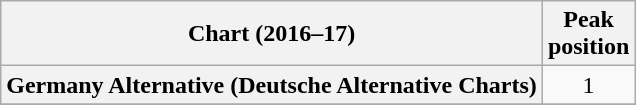<table class="wikitable sortable plainrowheaders" style="text-align:center;">
<tr>
<th scope="col">Chart (2016–17)</th>
<th scope="col">Peak<br>position</th>
</tr>
<tr>
<th scope="row">Germany Alternative (Deutsche Alternative Charts)</th>
<td>1</td>
</tr>
<tr>
</tr>
<tr>
</tr>
</table>
